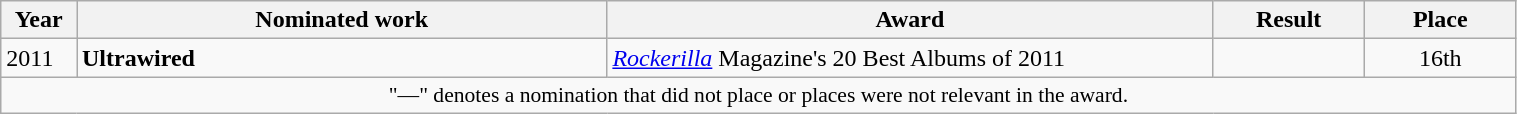<table class="wikitable" style="width:80%;">
<tr>
<th style="width:5%;">Year</th>
<th style="width:35%;">Nominated work</th>
<th style="width:40%;">Award</th>
<th style="width:10%;">Result</th>
<th style="width:10%;">Place</th>
</tr>
<tr>
<td>2011</td>
<td><strong>Ultrawired</strong></td>
<td><em><a href='#'>Rockerilla</a></em> Magazine's 20 Best Albums of 2011</td>
<td></td>
<td align="center">16th</td>
</tr>
<tr>
<td colspan="14" style="font-size:90%" align="center">"—" denotes a nomination that did not place or places were not relevant in the award.</td>
</tr>
</table>
